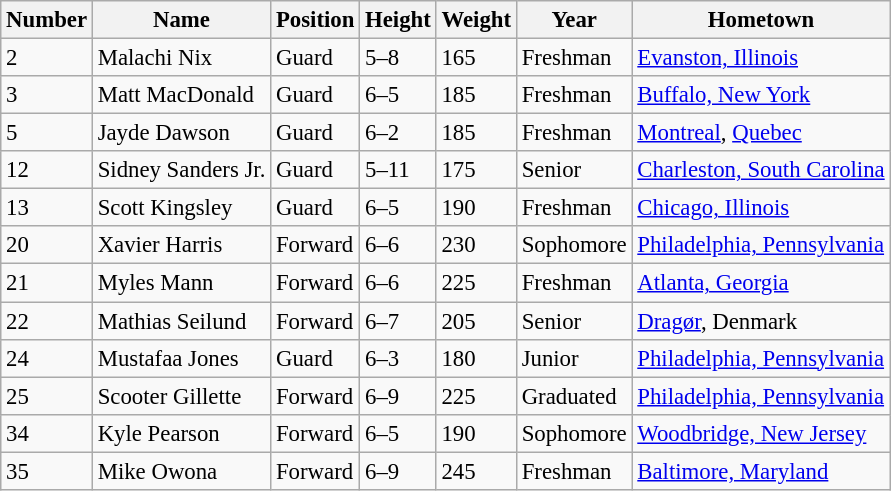<table class="wikitable sortable" style="font-size: 95%;">
<tr>
<th>Number</th>
<th>Name</th>
<th>Position</th>
<th>Height</th>
<th>Weight</th>
<th>Year</th>
<th>Hometown</th>
</tr>
<tr>
<td>2</td>
<td>Malachi Nix</td>
<td>Guard</td>
<td>5–8</td>
<td>165</td>
<td>Freshman</td>
<td><a href='#'>Evanston, Illinois</a></td>
</tr>
<tr>
<td>3</td>
<td>Matt MacDonald</td>
<td>Guard</td>
<td>6–5</td>
<td>185</td>
<td>Freshman</td>
<td><a href='#'>Buffalo, New York</a></td>
</tr>
<tr>
<td>5</td>
<td>Jayde Dawson</td>
<td>Guard</td>
<td>6–2</td>
<td>185</td>
<td>Freshman</td>
<td><a href='#'>Montreal</a>, <a href='#'>Quebec</a></td>
</tr>
<tr>
<td>12</td>
<td>Sidney Sanders Jr.</td>
<td>Guard</td>
<td>5–11</td>
<td>175</td>
<td>Senior</td>
<td><a href='#'>Charleston, South Carolina</a></td>
</tr>
<tr>
<td>13</td>
<td>Scott Kingsley</td>
<td>Guard</td>
<td>6–5</td>
<td>190</td>
<td>Freshman</td>
<td><a href='#'>Chicago, Illinois</a></td>
</tr>
<tr>
<td>20</td>
<td>Xavier Harris</td>
<td>Forward</td>
<td>6–6</td>
<td>230</td>
<td>Sophomore</td>
<td><a href='#'>Philadelphia, Pennsylvania</a></td>
</tr>
<tr>
<td>21</td>
<td>Myles Mann</td>
<td>Forward</td>
<td>6–6</td>
<td>225</td>
<td>Freshman</td>
<td><a href='#'>Atlanta, Georgia</a></td>
</tr>
<tr>
<td>22</td>
<td>Mathias Seilund</td>
<td>Forward</td>
<td>6–7</td>
<td>205</td>
<td>Senior</td>
<td><a href='#'>Dragør</a>, Denmark</td>
</tr>
<tr>
<td>24</td>
<td>Mustafaa Jones</td>
<td>Guard</td>
<td>6–3</td>
<td>180</td>
<td>Junior</td>
<td><a href='#'>Philadelphia, Pennsylvania</a></td>
</tr>
<tr>
<td>25</td>
<td>Scooter Gillette</td>
<td>Forward</td>
<td>6–9</td>
<td>225</td>
<td>Graduated</td>
<td><a href='#'>Philadelphia, Pennsylvania</a></td>
</tr>
<tr>
<td>34</td>
<td>Kyle Pearson</td>
<td>Forward</td>
<td>6–5</td>
<td>190</td>
<td>Sophomore</td>
<td><a href='#'>Woodbridge, New Jersey</a></td>
</tr>
<tr>
<td>35</td>
<td>Mike Owona</td>
<td>Forward</td>
<td>6–9</td>
<td>245</td>
<td>Freshman</td>
<td><a href='#'>Baltimore, Maryland</a></td>
</tr>
</table>
